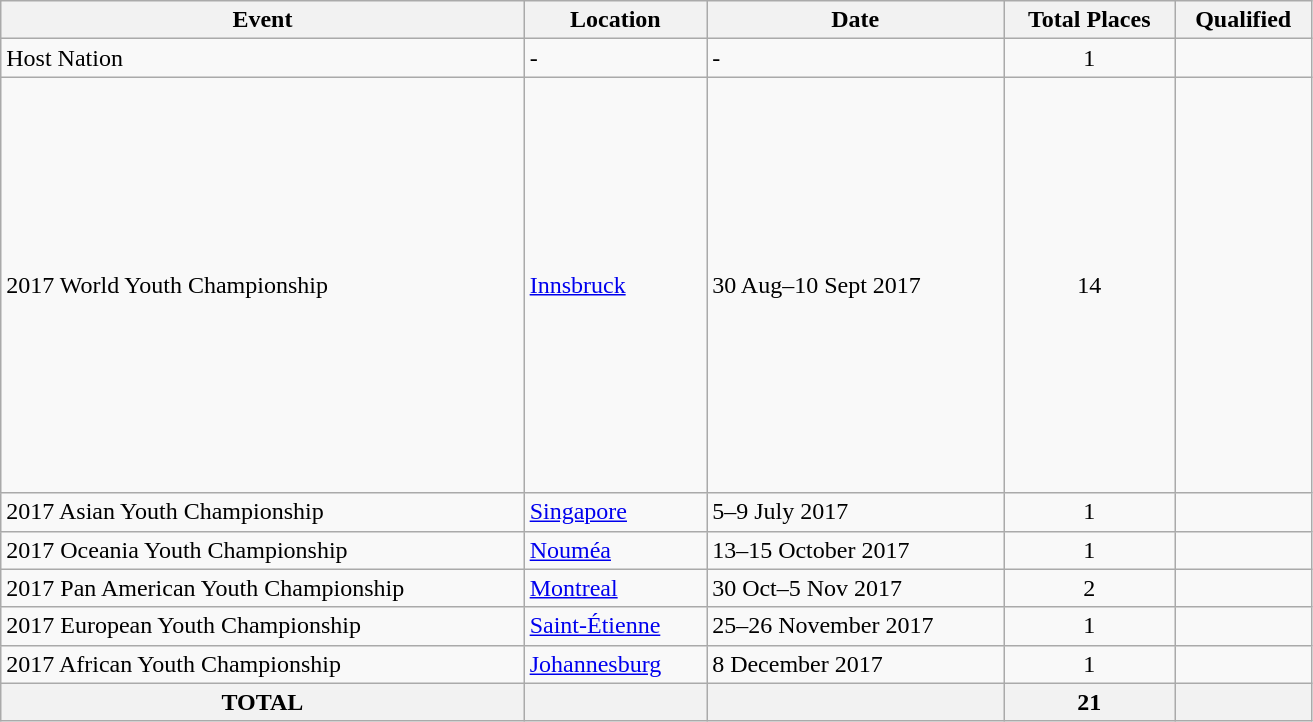<table class="wikitable" width=875>
<tr>
<th>Event</th>
<th>Location</th>
<th>Date</th>
<th>Total Places</th>
<th>Qualified</th>
</tr>
<tr>
<td>Host Nation</td>
<td>-</td>
<td>-</td>
<td align="center">1</td>
<td></td>
</tr>
<tr>
<td>2017 World Youth Championship</td>
<td> <a href='#'>Innsbruck</a></td>
<td>30 Aug–10 Sept 2017</td>
<td align="center">14</td>
<td><br><br>
<br>
<br>
<br>
<br>
<br>
<br>
<br>
<br>
<br>
<br>
<br>
<br>
<br></td>
</tr>
<tr>
<td>2017 Asian Youth Championship</td>
<td> <a href='#'>Singapore</a></td>
<td>5–9 July 2017</td>
<td align="center">1</td>
<td></td>
</tr>
<tr>
<td>2017 Oceania Youth Championship</td>
<td> <a href='#'>Nouméa</a></td>
<td>13–15 October 2017</td>
<td align="center">1</td>
<td></td>
</tr>
<tr>
<td>2017 Pan American Youth Championship</td>
<td> <a href='#'>Montreal</a></td>
<td>30 Oct–5 Nov 2017</td>
<td align="center">2</td>
<td><br></td>
</tr>
<tr>
<td>2017 European Youth Championship</td>
<td> <a href='#'>Saint-Étienne</a></td>
<td>25–26 November 2017</td>
<td align="center">1</td>
<td></td>
</tr>
<tr>
<td>2017 African Youth Championship</td>
<td> <a href='#'>Johannesburg</a></td>
<td>8 December 2017</td>
<td align="center">1</td>
<td></td>
</tr>
<tr>
<th>TOTAL</th>
<th></th>
<th></th>
<th>21</th>
<th></th>
</tr>
</table>
